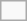<table class="infobox">
<tr>
<td></td>
<td></td>
</tr>
</table>
